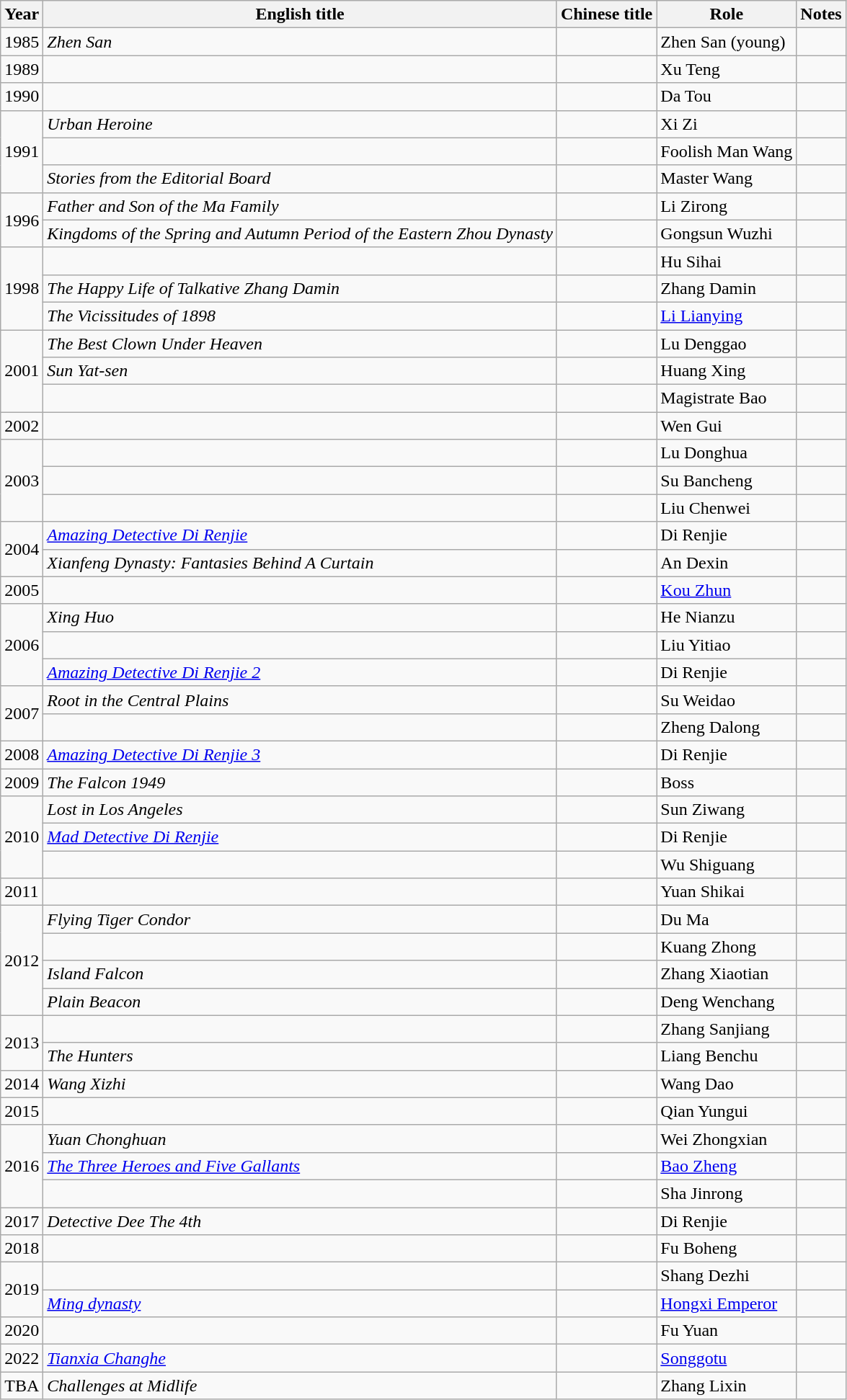<table class="wikitable">
<tr>
<th>Year</th>
<th>English title</th>
<th>Chinese title</th>
<th>Role</th>
<th>Notes</th>
</tr>
<tr>
<td>1985</td>
<td><em>Zhen San</em></td>
<td></td>
<td>Zhen San (young)</td>
<td></td>
</tr>
<tr>
<td>1989</td>
<td></td>
<td></td>
<td>Xu Teng</td>
<td></td>
</tr>
<tr>
<td>1990</td>
<td></td>
<td></td>
<td>Da Tou</td>
<td></td>
</tr>
<tr>
<td rowspan=3>1991</td>
<td><em>Urban Heroine</em></td>
<td></td>
<td>Xi Zi</td>
<td></td>
</tr>
<tr>
<td></td>
<td></td>
<td>Foolish Man Wang</td>
<td></td>
</tr>
<tr>
<td><em>Stories from the Editorial Board</em></td>
<td></td>
<td>Master Wang</td>
<td></td>
</tr>
<tr>
<td rowspan=2>1996</td>
<td><em>Father and Son of the Ma Family</em></td>
<td></td>
<td>Li Zirong</td>
<td></td>
</tr>
<tr>
<td><em>Kingdoms of the Spring and Autumn Period of the Eastern Zhou Dynasty</em></td>
<td></td>
<td>Gongsun Wuzhi</td>
<td></td>
</tr>
<tr>
<td rowspan=3>1998</td>
<td></td>
<td></td>
<td>Hu Sihai</td>
<td></td>
</tr>
<tr>
<td><em>The Happy Life of Talkative Zhang Damin</em></td>
<td></td>
<td>Zhang Damin</td>
<td></td>
</tr>
<tr>
<td><em>The Vicissitudes of 1898</em></td>
<td></td>
<td><a href='#'>Li Lianying</a></td>
<td></td>
</tr>
<tr>
<td rowspan=3>2001</td>
<td><em>The Best Clown Under Heaven</em></td>
<td></td>
<td>Lu Denggao</td>
<td></td>
</tr>
<tr>
<td><em>Sun Yat-sen</em></td>
<td></td>
<td>Huang Xing</td>
<td></td>
</tr>
<tr>
<td></td>
<td></td>
<td>Magistrate Bao</td>
<td></td>
</tr>
<tr>
<td>2002</td>
<td></td>
<td></td>
<td>Wen Gui</td>
<td></td>
</tr>
<tr>
<td rowspan=3>2003</td>
<td></td>
<td></td>
<td>Lu Donghua</td>
<td></td>
</tr>
<tr>
<td></td>
<td></td>
<td>Su Bancheng</td>
<td></td>
</tr>
<tr>
<td></td>
<td></td>
<td>Liu Chenwei</td>
<td></td>
</tr>
<tr>
<td rowspan=2>2004</td>
<td><em><a href='#'>Amazing Detective Di Renjie</a></em></td>
<td></td>
<td>Di Renjie</td>
<td></td>
</tr>
<tr>
<td><em>Xianfeng Dynasty: Fantasies Behind A Curtain</em></td>
<td></td>
<td>An Dexin</td>
<td></td>
</tr>
<tr>
<td>2005</td>
<td></td>
<td></td>
<td><a href='#'>Kou Zhun</a></td>
<td></td>
</tr>
<tr>
<td rowspan=3>2006</td>
<td><em>Xing Huo</em></td>
<td></td>
<td>He Nianzu</td>
<td></td>
</tr>
<tr>
<td></td>
<td></td>
<td>Liu Yitiao</td>
<td></td>
</tr>
<tr>
<td><em><a href='#'>Amazing Detective Di Renjie 2</a></em></td>
<td></td>
<td>Di Renjie</td>
<td></td>
</tr>
<tr>
<td rowspan=2>2007</td>
<td><em>Root in the Central Plains</em></td>
<td></td>
<td>Su Weidao</td>
<td></td>
</tr>
<tr>
<td></td>
<td></td>
<td>Zheng Dalong</td>
<td></td>
</tr>
<tr>
<td>2008</td>
<td><em><a href='#'>Amazing Detective Di Renjie 3</a></em></td>
<td></td>
<td>Di Renjie</td>
<td></td>
</tr>
<tr>
<td>2009</td>
<td><em>The Falcon 1949</em></td>
<td></td>
<td>Boss</td>
<td></td>
</tr>
<tr>
<td rowspan=3>2010</td>
<td><em>Lost in Los Angeles</em></td>
<td></td>
<td>Sun Ziwang</td>
<td></td>
</tr>
<tr>
<td><em><a href='#'>Mad Detective Di Renjie</a></em></td>
<td></td>
<td>Di Renjie</td>
<td></td>
</tr>
<tr>
<td></td>
<td></td>
<td>Wu Shiguang</td>
<td></td>
</tr>
<tr>
<td>2011</td>
<td></td>
<td></td>
<td>Yuan Shikai</td>
<td></td>
</tr>
<tr>
<td rowspan=4>2012</td>
<td><em>Flying Tiger Condor</em></td>
<td></td>
<td>Du Ma</td>
<td></td>
</tr>
<tr>
<td></td>
<td></td>
<td>Kuang Zhong</td>
<td></td>
</tr>
<tr>
<td><em>Island Falcon</em></td>
<td></td>
<td>Zhang Xiaotian</td>
<td></td>
</tr>
<tr>
<td><em>Plain Beacon</em></td>
<td></td>
<td>Deng Wenchang</td>
<td></td>
</tr>
<tr>
<td rowspan=2>2013</td>
<td></td>
<td></td>
<td>Zhang Sanjiang</td>
<td></td>
</tr>
<tr>
<td><em>The Hunters</em></td>
<td></td>
<td>Liang Benchu</td>
<td></td>
</tr>
<tr>
<td>2014</td>
<td><em>Wang Xizhi</em></td>
<td></td>
<td>Wang Dao</td>
<td></td>
</tr>
<tr>
<td>2015</td>
<td></td>
<td></td>
<td>Qian Yungui</td>
<td></td>
</tr>
<tr>
<td rowspan=3>2016</td>
<td><em>Yuan Chonghuan</em></td>
<td></td>
<td>Wei Zhongxian</td>
<td></td>
</tr>
<tr>
<td><em><a href='#'>The Three Heroes and Five Gallants</a></em></td>
<td></td>
<td><a href='#'>Bao Zheng</a></td>
<td></td>
</tr>
<tr>
<td></td>
<td></td>
<td>Sha Jinrong</td>
<td></td>
</tr>
<tr>
<td>2017</td>
<td><em>Detective Dee The 4th</em></td>
<td></td>
<td>Di Renjie</td>
<td></td>
</tr>
<tr>
<td>2018</td>
<td></td>
<td></td>
<td>Fu Boheng</td>
<td></td>
</tr>
<tr>
<td rowspan=2>2019</td>
<td></td>
<td></td>
<td>Shang Dezhi</td>
<td></td>
</tr>
<tr>
<td><em><a href='#'>Ming dynasty</a></em></td>
<td></td>
<td><a href='#'>Hongxi Emperor</a></td>
<td></td>
</tr>
<tr>
<td>2020</td>
<td></td>
<td></td>
<td>Fu Yuan</td>
<td></td>
</tr>
<tr>
<td>2022</td>
<td><em><a href='#'>Tianxia Changhe</a></em></td>
<td></td>
<td><a href='#'>Songgotu</a></td>
<td></td>
</tr>
<tr>
<td>TBA</td>
<td><em>Challenges at Midlife</em></td>
<td></td>
<td>Zhang Lixin</td>
<td></td>
</tr>
</table>
